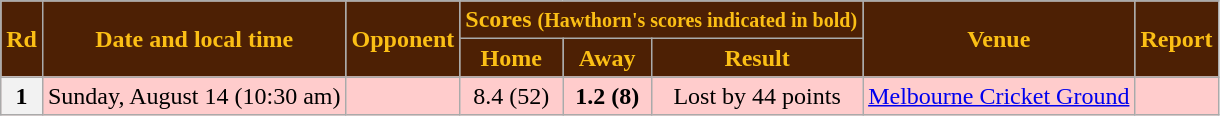<table class="wikitable" style="text-align:center">
<tr>
<th rowspan="2" style="background: #4D2004; color: #FBBF15">Rd</th>
<th rowspan="2" style="background: #4D2004; color: #FBBF15">Date and local time</th>
<th rowspan="2" style="background: #4D2004; color: #FBBF15">Opponent</th>
<th colspan="3" style="background: #4D2004; color: #FBBF15">Scores <small>(Hawthorn's scores indicated in <strong>bold</strong>)</small></th>
<th rowspan="2" style="background: #4D2004; color: #FBBF15">Venue</th>
<th rowspan="2" style="background: #4D2004; color: #FBBF15">Report</th>
</tr>
<tr>
<th style="background: #4D2004; color: #FBBF15">Home</th>
<th style="background: #4D2004; color: #FBBF15">Away</th>
<th style="background: #4D2004; color: #FBBF15">Result</th>
</tr>
<tr style="background:#fcc">
<th>1</th>
<td align="left">Sunday, August 14 (10:30 am)</td>
<td align="left"></td>
<td>8.4 (52)</td>
<td><strong>1.2 (8)</strong></td>
<td>Lost by 44 points</td>
<td><a href='#'>Melbourne Cricket Ground</a></td>
<td></td>
</tr>
</table>
